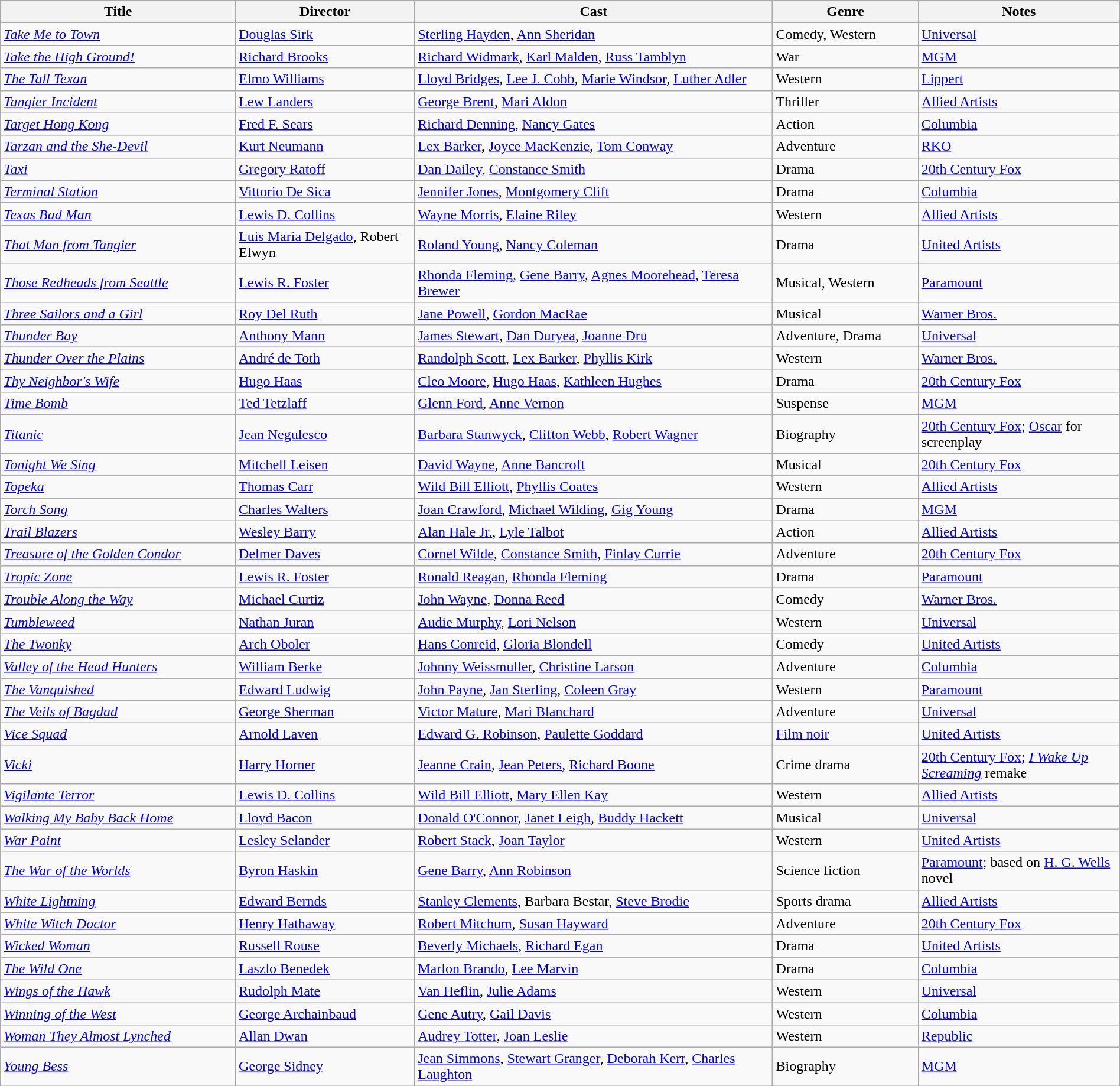<table class="wikitable" style="width:100%;">
<tr>
<th style="width:21%;">Title</th>
<th style="width:16%;">Director</th>
<th style="width:32%;">Cast</th>
<th style="width:13%;">Genre</th>
<th style="width:18%;">Notes</th>
</tr>
<tr>
<td><em><a href='#'>Take Me to Town</a></em></td>
<td><a href='#'>Douglas Sirk</a></td>
<td><a href='#'>Sterling Hayden</a>, <a href='#'>Ann Sheridan</a></td>
<td>Comedy, Western</td>
<td><a href='#'>Universal</a></td>
</tr>
<tr>
<td><em><a href='#'>Take the High Ground!</a></em></td>
<td><a href='#'>Richard Brooks</a></td>
<td><a href='#'>Richard Widmark</a>, <a href='#'>Karl Malden</a>, <a href='#'>Russ Tamblyn</a></td>
<td>War</td>
<td><a href='#'>MGM</a></td>
</tr>
<tr>
<td><em><a href='#'>The Tall Texan</a></em></td>
<td><a href='#'>Elmo Williams</a></td>
<td><a href='#'>Lloyd Bridges</a>, <a href='#'>Lee J. Cobb</a>, <a href='#'>Marie Windsor</a>, <a href='#'>Luther Adler</a></td>
<td>Western</td>
<td><a href='#'>Lippert</a></td>
</tr>
<tr>
<td><em><a href='#'>Tangier Incident</a></em></td>
<td><a href='#'>Lew Landers</a></td>
<td><a href='#'>George Brent</a>, <a href='#'>Mari Aldon</a></td>
<td>Thriller</td>
<td><a href='#'>Allied Artists</a></td>
</tr>
<tr>
<td><em><a href='#'>Target Hong Kong</a></em></td>
<td><a href='#'>Fred F. Sears</a></td>
<td><a href='#'>Richard Denning</a>, <a href='#'>Nancy Gates</a></td>
<td>Action</td>
<td><a href='#'>Columbia</a></td>
</tr>
<tr>
<td><em><a href='#'>Tarzan and the She-Devil</a></em></td>
<td><a href='#'>Kurt Neumann</a></td>
<td><a href='#'>Lex Barker</a>, <a href='#'>Joyce MacKenzie</a>, <a href='#'>Tom Conway</a></td>
<td>Adventure</td>
<td><a href='#'>RKO</a></td>
</tr>
<tr>
<td><em><a href='#'>Taxi</a></em></td>
<td><a href='#'>Gregory Ratoff</a></td>
<td><a href='#'>Dan Dailey</a>, <a href='#'>Constance Smith</a></td>
<td>Drama</td>
<td><a href='#'>20th Century Fox</a></td>
</tr>
<tr>
<td><em><a href='#'>Terminal Station</a></em></td>
<td><a href='#'>Vittorio De Sica</a></td>
<td><a href='#'>Jennifer Jones</a>, <a href='#'>Montgomery Clift</a></td>
<td>Drama</td>
<td><a href='#'>Columbia</a></td>
</tr>
<tr>
<td><em><a href='#'>Texas Bad Man</a></em></td>
<td><a href='#'>Lewis D. Collins</a></td>
<td><a href='#'>Wayne Morris</a>, <a href='#'>Elaine Riley</a></td>
<td>Western</td>
<td><a href='#'>Allied Artists</a></td>
</tr>
<tr>
<td><em><a href='#'>That Man from Tangier</a></em></td>
<td><a href='#'>Luis María Delgado</a>, Robert Elwyn</td>
<td><a href='#'>Roland Young</a>, <a href='#'>Nancy Coleman</a></td>
<td>Drama</td>
<td><a href='#'>United Artists</a></td>
</tr>
<tr>
<td><em><a href='#'>Those Redheads from Seattle</a></em></td>
<td><a href='#'>Lewis R. Foster</a></td>
<td><a href='#'>Rhonda Fleming</a>, <a href='#'>Gene Barry</a>, <a href='#'>Agnes Moorehead</a>, <a href='#'>Teresa Brewer</a></td>
<td>Musical, Western</td>
<td><a href='#'>Paramount</a></td>
</tr>
<tr>
<td><em><a href='#'>Three Sailors and a Girl</a></em></td>
<td><a href='#'>Roy Del Ruth</a></td>
<td><a href='#'>Jane Powell</a>, <a href='#'>Gordon MacRae</a></td>
<td>Musical</td>
<td><a href='#'>Warner Bros.</a></td>
</tr>
<tr>
<td><em><a href='#'>Thunder Bay</a></em></td>
<td><a href='#'>Anthony Mann</a></td>
<td><a href='#'>James Stewart</a>, <a href='#'>Dan Duryea</a>, <a href='#'>Joanne Dru</a></td>
<td>Adventure, Drama</td>
<td><a href='#'>Universal</a></td>
</tr>
<tr>
<td><em><a href='#'>Thunder Over the Plains</a></em></td>
<td><a href='#'>André de Toth</a></td>
<td><a href='#'>Randolph Scott</a>, <a href='#'>Lex Barker</a>, <a href='#'>Phyllis Kirk</a></td>
<td>Western</td>
<td><a href='#'>Warner Bros.</a></td>
</tr>
<tr>
<td><em><a href='#'>Thy Neighbor's Wife</a></em></td>
<td><a href='#'>Hugo Haas</a></td>
<td><a href='#'>Cleo Moore</a>, <a href='#'>Hugo Haas</a>, <a href='#'>Kathleen Hughes</a></td>
<td>Drama</td>
<td><a href='#'>20th Century Fox</a></td>
</tr>
<tr>
<td><em><a href='#'>Time Bomb</a></em></td>
<td><a href='#'>Ted Tetzlaff</a></td>
<td><a href='#'>Glenn Ford</a>, <a href='#'>Anne Vernon</a></td>
<td>Suspense</td>
<td><a href='#'>MGM</a></td>
</tr>
<tr>
<td><em><a href='#'>Titanic</a></em></td>
<td><a href='#'>Jean Negulesco</a></td>
<td><a href='#'>Barbara Stanwyck</a>, <a href='#'>Clifton Webb</a>, <a href='#'>Robert Wagner</a></td>
<td>Biography</td>
<td><a href='#'>20th Century Fox</a>; <a href='#'>Oscar</a> for screenplay</td>
</tr>
<tr>
<td><em><a href='#'>Tonight We Sing</a></em></td>
<td><a href='#'>Mitchell Leisen</a></td>
<td><a href='#'>David Wayne</a>, <a href='#'>Anne Bancroft</a></td>
<td>Musical</td>
<td><a href='#'>20th Century Fox</a></td>
</tr>
<tr>
<td><em><a href='#'>Topeka</a></em></td>
<td><a href='#'>Thomas Carr</a></td>
<td><a href='#'>Wild Bill Elliott</a>, <a href='#'>Phyllis Coates</a></td>
<td>Western</td>
<td><a href='#'>Allied Artists</a></td>
</tr>
<tr>
<td><em><a href='#'>Torch Song</a></em></td>
<td><a href='#'>Charles Walters</a></td>
<td><a href='#'>Joan Crawford</a>, <a href='#'>Michael Wilding</a>, <a href='#'>Gig Young</a></td>
<td>Drama</td>
<td><a href='#'>MGM</a></td>
</tr>
<tr>
<td><em><a href='#'>Trail Blazers</a></em></td>
<td><a href='#'>Wesley Barry</a></td>
<td><a href='#'>Alan Hale Jr.</a>, <a href='#'>Lyle Talbot</a></td>
<td>Action</td>
<td><a href='#'>Allied Artists</a></td>
</tr>
<tr>
<td><em><a href='#'>Treasure of the Golden Condor</a></em></td>
<td><a href='#'>Delmer Daves</a></td>
<td><a href='#'>Cornel Wilde</a>, <a href='#'>Constance Smith</a>, <a href='#'>Finlay Currie</a></td>
<td>Adventure</td>
<td><a href='#'>20th Century Fox</a></td>
</tr>
<tr>
<td><em><a href='#'>Tropic Zone</a></em></td>
<td><a href='#'>Lewis R. Foster</a></td>
<td><a href='#'>Ronald Reagan</a>, <a href='#'>Rhonda Fleming</a></td>
<td>Drama</td>
<td><a href='#'>Paramount</a></td>
</tr>
<tr>
<td><em><a href='#'>Trouble Along the Way</a></em></td>
<td><a href='#'>Michael Curtiz</a></td>
<td><a href='#'>John Wayne</a>, <a href='#'>Donna Reed</a></td>
<td>Comedy</td>
<td><a href='#'>Warner Bros.</a></td>
</tr>
<tr>
<td><em><a href='#'>Tumbleweed</a></em></td>
<td><a href='#'>Nathan Juran</a></td>
<td><a href='#'>Audie Murphy</a>, <a href='#'>Lori Nelson</a></td>
<td>Western</td>
<td><a href='#'>Universal</a></td>
</tr>
<tr>
<td><em><a href='#'>The Twonky</a></em></td>
<td><a href='#'>Arch Oboler</a></td>
<td><a href='#'>Hans Conreid</a>, <a href='#'>Gloria Blondell</a></td>
<td>Comedy</td>
<td><a href='#'>United Artists</a></td>
</tr>
<tr>
<td><em><a href='#'>Valley of the Head Hunters</a></em></td>
<td><a href='#'>William Berke</a></td>
<td><a href='#'>Johnny Weissmuller</a>, <a href='#'>Christine Larson</a></td>
<td>Adventure</td>
<td><a href='#'>Columbia</a></td>
</tr>
<tr>
<td><em><a href='#'>The Vanquished</a></em></td>
<td><a href='#'>Edward Ludwig</a></td>
<td><a href='#'>John Payne</a>, <a href='#'>Jan Sterling</a>, <a href='#'>Coleen Gray</a></td>
<td>Western</td>
<td><a href='#'>Paramount</a></td>
</tr>
<tr>
<td><em><a href='#'>The Veils of Bagdad</a></em></td>
<td><a href='#'>George Sherman</a></td>
<td><a href='#'>Victor Mature</a>, <a href='#'>Mari Blanchard</a></td>
<td>Adventure</td>
<td><a href='#'>Universal</a></td>
</tr>
<tr>
<td><em><a href='#'>Vice Squad</a></em></td>
<td><a href='#'>Arnold Laven</a></td>
<td><a href='#'>Edward G. Robinson</a>, <a href='#'>Paulette Goddard</a></td>
<td><a href='#'>Film noir</a></td>
<td><a href='#'>United Artists</a></td>
</tr>
<tr>
<td><em><a href='#'>Vicki</a></em></td>
<td><a href='#'>Harry Horner</a></td>
<td><a href='#'>Jeanne Crain</a>, <a href='#'>Jean Peters</a>, <a href='#'>Richard Boone</a></td>
<td>Crime drama</td>
<td><a href='#'>20th Century Fox</a>; <em><a href='#'>I Wake Up Screaming</a></em> remake</td>
</tr>
<tr>
<td><em><a href='#'>Vigilante Terror</a></em></td>
<td><a href='#'>Lewis D. Collins</a></td>
<td><a href='#'>Wild Bill Elliott</a>, <a href='#'>Mary Ellen Kay</a></td>
<td>Western</td>
<td><a href='#'>Allied Artists</a></td>
</tr>
<tr>
<td><em><a href='#'>Walking My Baby Back Home</a></em></td>
<td><a href='#'>Lloyd Bacon</a></td>
<td><a href='#'>Donald O'Connor</a>, <a href='#'>Janet Leigh</a>, <a href='#'>Buddy Hackett</a></td>
<td>Musical</td>
<td><a href='#'>Universal</a></td>
</tr>
<tr>
<td><em><a href='#'>War Paint</a></em></td>
<td><a href='#'>Lesley Selander</a></td>
<td><a href='#'>Robert Stack</a>, <a href='#'>Joan Taylor</a></td>
<td>Western</td>
<td><a href='#'>United Artists</a></td>
</tr>
<tr>
<td><em><a href='#'>The War of the Worlds</a></em></td>
<td><a href='#'>Byron Haskin</a></td>
<td><a href='#'>Gene Barry</a>, <a href='#'>Ann Robinson</a></td>
<td>Science fiction</td>
<td><a href='#'>Paramount</a>; based on <a href='#'>H. G. Wells</a> novel</td>
</tr>
<tr>
<td><em><a href='#'>White Lightning</a></em></td>
<td><a href='#'>Edward Bernds</a></td>
<td><a href='#'>Stanley Clements</a>, Barbara Bestar, <a href='#'>Steve Brodie</a></td>
<td>Sports drama</td>
<td><a href='#'>Allied Artists</a></td>
</tr>
<tr>
<td><em><a href='#'>White Witch Doctor</a></em></td>
<td><a href='#'>Henry Hathaway</a></td>
<td><a href='#'>Robert Mitchum</a>, <a href='#'>Susan Hayward</a></td>
<td>Adventure</td>
<td><a href='#'>20th Century Fox</a></td>
</tr>
<tr>
<td><em><a href='#'>Wicked Woman</a></em></td>
<td><a href='#'>Russell Rouse</a></td>
<td><a href='#'>Beverly Michaels</a>, <a href='#'>Richard Egan</a></td>
<td>Drama</td>
<td><a href='#'>United Artists</a></td>
</tr>
<tr>
<td><em><a href='#'>The Wild One</a></em></td>
<td><a href='#'>Laszlo Benedek</a></td>
<td><a href='#'>Marlon Brando</a>, <a href='#'>Lee Marvin</a></td>
<td>Drama</td>
<td><a href='#'>Columbia</a></td>
</tr>
<tr>
<td><em><a href='#'>Wings of the Hawk</a></em></td>
<td><a href='#'>Rudolph Mate</a></td>
<td><a href='#'>Van Heflin</a>, <a href='#'>Julie Adams</a></td>
<td>Western</td>
<td><a href='#'>Universal</a></td>
</tr>
<tr>
<td><em><a href='#'>Winning of the West</a></em></td>
<td><a href='#'>George Archainbaud</a></td>
<td><a href='#'>Gene Autry</a>, <a href='#'>Gail Davis</a></td>
<td>Western</td>
<td><a href='#'>Columbia</a></td>
</tr>
<tr>
<td><em><a href='#'>Woman They Almost Lynched</a></em></td>
<td><a href='#'>Allan Dwan</a></td>
<td><a href='#'>Audrey Totter</a>, <a href='#'>Joan Leslie</a></td>
<td>Western</td>
<td><a href='#'>Republic</a></td>
</tr>
<tr>
<td><em><a href='#'>Young Bess</a></em></td>
<td><a href='#'>George Sidney</a></td>
<td><a href='#'>Jean Simmons</a>, <a href='#'>Stewart Granger</a>, <a href='#'>Deborah Kerr</a>, <a href='#'>Charles Laughton</a></td>
<td>Biography</td>
<td><a href='#'>MGM</a></td>
</tr>
</table>
